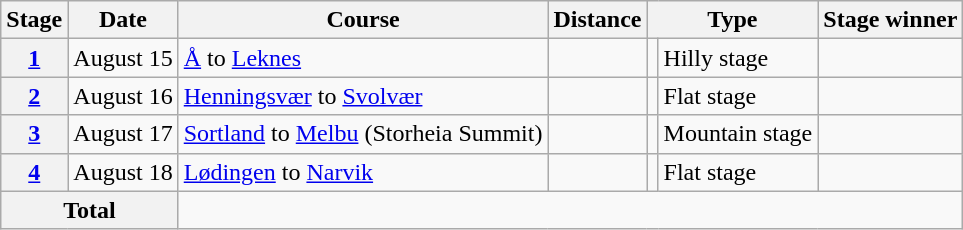<table class="wikitable">
<tr>
<th scope="col">Stage</th>
<th scope="col">Date</th>
<th scope="col">Course</th>
<th scope="col">Distance</th>
<th scope="col" colspan="2">Type</th>
<th scope="col">Stage winner</th>
</tr>
<tr>
<th scope="row" style="text-align:center;"><a href='#'>1</a></th>
<td style="text-align:center;">August 15</td>
<td><a href='#'>Å</a> to <a href='#'>Leknes</a></td>
<td style="text-align:center;"></td>
<td></td>
<td>Hilly stage</td>
<td></td>
</tr>
<tr>
<th scope="row" style="text-align:center;"><a href='#'>2</a></th>
<td style="text-align:center;">August 16</td>
<td><a href='#'>Henningsvær</a> to <a href='#'>Svolvær</a></td>
<td style="text-align:center;"></td>
<td></td>
<td>Flat stage</td>
<td></td>
</tr>
<tr>
<th scope="row" style="text-align:center;"><a href='#'>3</a></th>
<td style="text-align:center;">August 17</td>
<td><a href='#'>Sortland</a> to <a href='#'>Melbu</a> (Storheia Summit)</td>
<td style="text-align:center;"></td>
<td></td>
<td>Mountain stage</td>
<td></td>
</tr>
<tr>
<th scope="row" style="text-align:center;"><a href='#'>4</a></th>
<td style="text-align:center;">August 18</td>
<td><a href='#'>Lødingen</a> to <a href='#'>Narvik</a></td>
<td style="text-align:center;"></td>
<td></td>
<td>Flat stage</td>
<td></td>
</tr>
<tr>
<th colspan="2">Total</th>
<td colspan="5" style="text-align:center;"></td>
</tr>
</table>
